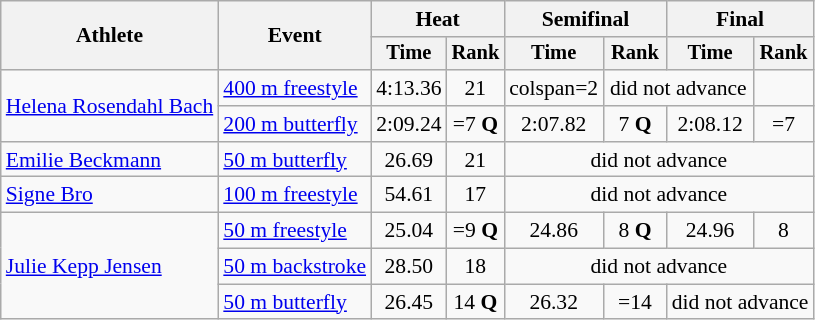<table class="wikitable" style="text-align:center; font-size:90%">
<tr>
<th rowspan="2">Athlete</th>
<th rowspan="2">Event</th>
<th colspan="2">Heat</th>
<th colspan="2">Semifinal</th>
<th colspan="2">Final</th>
</tr>
<tr style="font-size:95%">
<th>Time</th>
<th>Rank</th>
<th>Time</th>
<th>Rank</th>
<th>Time</th>
<th>Rank</th>
</tr>
<tr>
<td align=left rowspan=2><a href='#'>Helena Rosendahl Bach</a></td>
<td align=left><a href='#'>400 m freestyle</a></td>
<td>4:13.36</td>
<td>21</td>
<td>colspan=2 </td>
<td colspan=2>did not advance</td>
</tr>
<tr>
<td align=left><a href='#'>200 m butterfly</a></td>
<td>2:09.24</td>
<td>=7 <strong>Q</strong></td>
<td>2:07.82</td>
<td>7 <strong>Q</strong></td>
<td>2:08.12</td>
<td>=7</td>
</tr>
<tr>
<td align=left><a href='#'>Emilie Beckmann</a></td>
<td align=left><a href='#'>50 m butterfly</a></td>
<td>26.69</td>
<td>21</td>
<td colspan=4>did not advance</td>
</tr>
<tr>
<td align=left><a href='#'>Signe Bro</a></td>
<td align=left><a href='#'>100 m freestyle</a></td>
<td>54.61</td>
<td>17</td>
<td colspan=4>did not advance</td>
</tr>
<tr>
<td rowspan=3 align=left><a href='#'>Julie Kepp Jensen</a></td>
<td align=left><a href='#'>50 m freestyle</a></td>
<td>25.04</td>
<td>=9 <strong>Q</strong></td>
<td>24.86</td>
<td>8 <strong>Q</strong></td>
<td>24.96</td>
<td>8</td>
</tr>
<tr>
<td align=left><a href='#'>50 m backstroke</a></td>
<td>28.50</td>
<td>18</td>
<td colspan=4>did not advance</td>
</tr>
<tr>
<td align=left><a href='#'>50 m butterfly</a></td>
<td>26.45</td>
<td>14 <strong>Q</strong></td>
<td>26.32</td>
<td>=14</td>
<td colspan=2>did not advance</td>
</tr>
</table>
